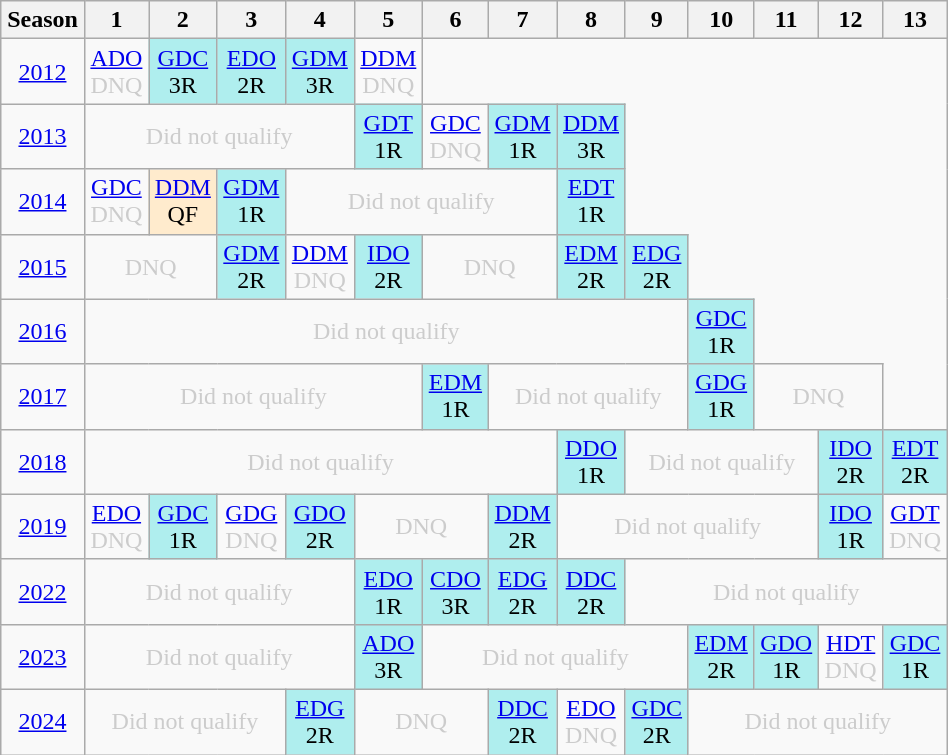<table class="wikitable" style="width:50%; margin:0">
<tr>
<th>Season</th>
<th>1</th>
<th>2</th>
<th>3</th>
<th>4</th>
<th>5</th>
<th>6</th>
<th>7</th>
<th>8</th>
<th>9</th>
<th>10</th>
<th>11</th>
<th>12</th>
<th>13</th>
</tr>
<tr>
<td style="text-align:center;"background:#efefef;"><a href='#'>2012</a></td>
<td style="text-align:center; color:#ccc;"><a href='#'>ADO</a><br>DNQ</td>
<td style="text-align:center; background:#afeeee;"><a href='#'>GDC</a><br>3R</td>
<td style="text-align:center; background:#afeeee;"><a href='#'>EDO</a><br>2R</td>
<td style="text-align:center; background:#afeeee;"><a href='#'>GDM</a><br>3R</td>
<td style="text-align:center; color:#ccc;"><a href='#'>DDM</a><br>DNQ</td>
</tr>
<tr>
<td style="text-align:center;"background:#efefef;"><a href='#'>2013</a></td>
<td colspan="4" style="text-align:center; color:#ccc;">Did not qualify</td>
<td style="text-align:center; background:#afeeee;"><a href='#'>GDT</a><br>1R</td>
<td style="text-align:center; color:#ccc;"><a href='#'>GDC</a><br>DNQ</td>
<td style="text-align:center; background:#afeeee;"><a href='#'>GDM</a><br>1R</td>
<td style="text-align:center; background:#afeeee;"><a href='#'>DDM</a><br>3R</td>
</tr>
<tr>
<td style="text-align:center;"background:#efefef;"><a href='#'>2014</a></td>
<td style="text-align:center; color:#ccc;"><a href='#'>GDC</a><br>DNQ</td>
<td style="text-align:center; background:#ffebcd;"><a href='#'>DDM</a><br>QF</td>
<td style="text-align:center; background:#afeeee;"><a href='#'>GDM</a><br>1R</td>
<td colspan="4" style="text-align:center; color:#ccc;">Did not qualify</td>
<td style="text-align:center; background:#afeeee;"><a href='#'>EDT</a><br>1R</td>
</tr>
<tr>
<td style="text-align:center;"background:#efefef;"><a href='#'>2015</a></td>
<td colspan="2" style="text-align:center; color:#ccc;">DNQ</td>
<td style="text-align:center; background:#afeeee;"><a href='#'>GDM</a><br>2R</td>
<td style="text-align:center; color:#ccc;"><a href='#'>DDM</a><br>DNQ</td>
<td style="text-align:center; background:#afeeee;"><a href='#'>IDO</a><br>2R</td>
<td colspan="2" style="text-align:center; color:#ccc;">DNQ</td>
<td style="text-align:center; background:#afeeee;"><a href='#'>EDM</a><br>2R</td>
<td style="text-align:center; background:#afeeee;"><a href='#'>EDG</a><br>2R</td>
</tr>
<tr>
<td style="text-align:center;"background:#efefef;"><a href='#'>2016</a></td>
<td colspan="9" style="text-align:center; color:#ccc;">Did not qualify</td>
<td style="text-align:center; background:#afeeee;"><a href='#'>GDC</a><br>1R</td>
</tr>
<tr>
<td style="text-align:center;"background:#efefef;"><a href='#'>2017</a></td>
<td colspan="5" style="text-align:center; color:#ccc;">Did not qualify</td>
<td style="text-align:center; background:#afeeee;"><a href='#'>EDM</a><br>1R</td>
<td colspan="3" style="text-align:center; color:#ccc;">Did not qualify</td>
<td style="text-align:center; background:#afeeee;"><a href='#'>GDG</a><br>1R</td>
<td colspan="2" style="text-align:center; color:#ccc;">DNQ</td>
</tr>
<tr>
<td style="text-align:center;"background:#efefef;"><a href='#'>2018</a></td>
<td colspan="7" style="text-align:center; color:#ccc;">Did not qualify</td>
<td style="text-align:center; background:#afeeee;"><a href='#'>DDO</a><br>1R</td>
<td colspan="3" style="text-align:center; color:#ccc;">Did not qualify</td>
<td style="text-align:center; background:#afeeee;"><a href='#'>IDO</a><br>2R</td>
<td style="text-align:center; background:#afeeee;"><a href='#'>EDT</a><br>2R</td>
</tr>
<tr>
<td style="text-align:center;"background:#efefef;"><a href='#'>2019</a></td>
<td style="text-align:center; color:#ccc;"><a href='#'>EDO</a><br>DNQ</td>
<td style="text-align:center; background:#afeeee;"><a href='#'>GDC</a><br>1R</td>
<td style="text-align:center; color:#ccc;"><a href='#'>GDG</a><br>DNQ</td>
<td style="text-align:center; background:#afeeee;"><a href='#'>GDO</a><br>2R</td>
<td colspan="2" style="text-align:center; color:#ccc;">DNQ</td>
<td style="text-align:center; background:#afeeee;"><a href='#'>DDM</a><br>2R</td>
<td colspan="4" style="text-align:center; color:#ccc;">Did not qualify</td>
<td style="text-align:center; background:#afeeee;"><a href='#'>IDO</a><br>1R</td>
<td style="text-align:center; color:#ccc;"><a href='#'>GDT</a><br>DNQ</td>
</tr>
<tr>
<td style="text-align:center;"background:#efefef;"><a href='#'>2022</a></td>
<td colspan="4" style="text-align:center; color:#ccc;">Did not qualify</td>
<td style="text-align:center; background:#afeeee;"><a href='#'>EDO</a><br>1R</td>
<td style="text-align:center; background:#afeeee;"><a href='#'>CDO</a><br>3R</td>
<td style="text-align:center; background:#afeeee;"><a href='#'>EDG</a><br>2R</td>
<td style="text-align:center; background:#afeeee;"><a href='#'>DDC</a><br>2R</td>
<td colspan="5" style="text-align:center; color:#ccc;">Did not qualify</td>
</tr>
<tr>
<td style="text-align:center;"background:#efefef;"><a href='#'>2023</a></td>
<td colspan="4" style="text-align:center; color:#ccc;">Did not qualify</td>
<td style="text-align:center; background:#afeeee;"><a href='#'>ADO</a><br>3R</td>
<td colspan="4" style="text-align:center; color:#ccc;">Did not qualify</td>
<td style="text-align:center; background:#afeeee;"><a href='#'>EDM</a><br>2R</td>
<td style="text-align:center; background:#afeeee;"><a href='#'>GDO</a><br>1R</td>
<td style="text-align:center; color:#ccc;"><a href='#'>HDT</a><br>DNQ</td>
<td style="text-align:center; background:#afeeee;"><a href='#'>GDC</a><br>1R</td>
</tr>
<tr>
<td style="text-align:center;"background:#efefef;"><a href='#'>2024</a></td>
<td colspan="3" style="text-align:center; color:#ccc;">Did not qualify</td>
<td style="text-align:center; background:#afeeee;"><a href='#'>EDG</a><br>2R</td>
<td colspan="2" style="text-align:center; color:#ccc;">DNQ</td>
<td style="text-align:center; background:#afeeee;"><a href='#'>DDC</a><br>2R</td>
<td style="text-align:center; color:#ccc;"><a href='#'>EDO</a><br>DNQ</td>
<td style="text-align:center; background:#afeeee;"><a href='#'>GDC</a><br>2R</td>
<td colspan="4" style="text-align:center; color:#ccc;">Did not qualify</td>
</tr>
</table>
